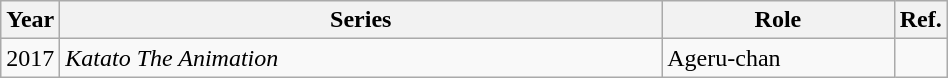<table class="wikitable" width="50%">
<tr>
<th scope="col" width=5%>Year</th>
<th scope="col" width=65%>Series</th>
<th scope="col" width=25%>Role</th>
<th scope="col" width=5%>Ref.</th>
</tr>
<tr>
<td>2017</td>
<td><em>Katato The Animation</em></td>
<td>Ageru-chan</td>
<td></td>
</tr>
</table>
